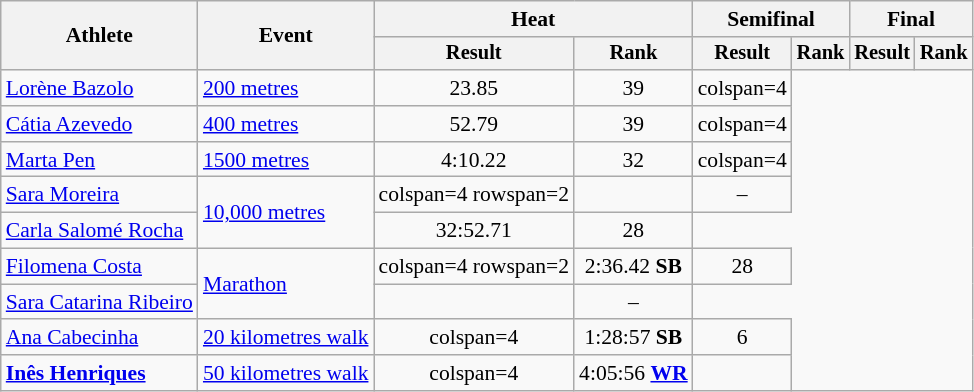<table class="wikitable" style="font-size:90%">
<tr>
<th rowspan="2">Athlete</th>
<th rowspan="2">Event</th>
<th colspan="2">Heat</th>
<th colspan="2">Semifinal</th>
<th colspan="2">Final</th>
</tr>
<tr style="font-size:95%">
<th>Result</th>
<th>Rank</th>
<th>Result</th>
<th>Rank</th>
<th>Result</th>
<th>Rank</th>
</tr>
<tr style=text-align:center>
<td style=text-align:left><a href='#'>Lorène Bazolo</a></td>
<td style=text-align:left><a href='#'>200 metres</a></td>
<td>23.85</td>
<td>39</td>
<td>colspan=4 </td>
</tr>
<tr style=text-align:center>
<td style=text-align:left><a href='#'>Cátia Azevedo</a></td>
<td style=text-align:left><a href='#'>400 metres</a></td>
<td>52.79</td>
<td>39</td>
<td>colspan=4 </td>
</tr>
<tr style=text-align:center>
<td style=text-align:left><a href='#'>Marta Pen</a></td>
<td style=text-align:left><a href='#'>1500 metres</a></td>
<td>4:10.22</td>
<td>32</td>
<td>colspan=4 </td>
</tr>
<tr style=text-align:center>
<td style=text-align:left><a href='#'>Sara Moreira</a></td>
<td style=text-align:left  rowspan=2><a href='#'>10,000 metres</a></td>
<td>colspan=4 rowspan=2 </td>
<td></td>
<td>–</td>
</tr>
<tr style=text-align:center>
<td style=text-align:left><a href='#'>Carla Salomé Rocha</a></td>
<td>32:52.71</td>
<td>28</td>
</tr>
<tr style=text-align:center>
<td style=text-align:left><a href='#'>Filomena Costa</a></td>
<td style=text-align:left  rowspan=2><a href='#'>Marathon</a></td>
<td>colspan=4 rowspan=2 </td>
<td>2:36.42 <strong>SB</strong></td>
<td>28</td>
</tr>
<tr style=text-align:center>
<td style=text-align:left><a href='#'>Sara Catarina Ribeiro</a></td>
<td></td>
<td>–</td>
</tr>
<tr style=text-align:center>
<td style=text-align:left><a href='#'>Ana Cabecinha</a></td>
<td style=text-align:left><a href='#'>20 kilometres walk</a></td>
<td>colspan=4 </td>
<td>1:28:57 <strong>SB</strong></td>
<td>6</td>
</tr>
<tr style=text-align:center>
<td style=text-align:left><strong><a href='#'>Inês Henriques</a></strong></td>
<td style=text-align:left><a href='#'>50 kilometres walk</a></td>
<td>colspan=4 </td>
<td>4:05:56 <strong><a href='#'>WR</a></strong></td>
<td></td>
</tr>
</table>
